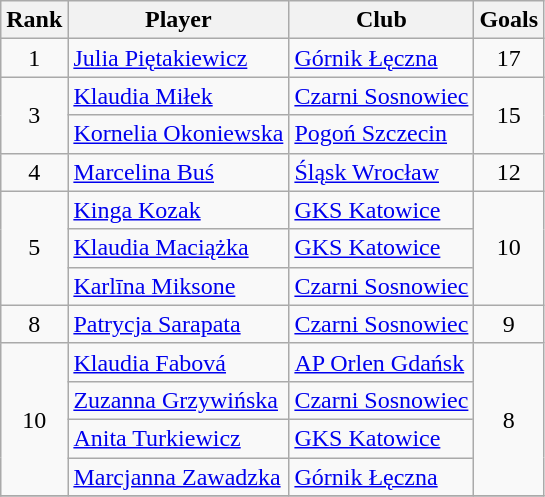<table class="wikitable" style="text-align:center">
<tr>
<th>Rank</th>
<th>Player</th>
<th>Club</th>
<th>Goals</th>
</tr>
<tr>
<td rowspan="1">1</td>
<td style="text-align:left"> <a href='#'>Julia Piętakiewicz</a></td>
<td style="text-align:left"><a href='#'>Górnik Łęczna</a></td>
<td rowspan="1">17</td>
</tr>
<tr>
<td rowspan="2">3</td>
<td style="text-align:left"> <a href='#'>Klaudia Miłek</a></td>
<td style="text-align:left"><a href='#'>Czarni Sosnowiec</a></td>
<td rowspan="2">15</td>
</tr>
<tr>
<td style="text-align:left"> <a href='#'>Kornelia Okoniewska</a></td>
<td style="text-align:left"><a href='#'>Pogoń Szczecin</a></td>
</tr>
<tr>
<td rowspan="1">4</td>
<td style="text-align:left"> <a href='#'>Marcelina Buś</a></td>
<td style="text-align:left"><a href='#'>Śląsk Wrocław</a></td>
<td rowspan="1">12</td>
</tr>
<tr>
<td rowspan="3">5</td>
<td style="text-align:left"> <a href='#'>Kinga Kozak</a></td>
<td style="text-align:left"><a href='#'>GKS Katowice</a></td>
<td rowspan="3">10</td>
</tr>
<tr>
<td style="text-align:left"> <a href='#'>Klaudia Maciążka</a></td>
<td style="text-align:left"><a href='#'>GKS Katowice</a></td>
</tr>
<tr>
<td style="text-align:left"> <a href='#'>Karlīna Miksone</a></td>
<td style="text-align:left"><a href='#'>Czarni Sosnowiec</a></td>
</tr>
<tr>
<td rowspan="1">8</td>
<td style="text-align:left"> <a href='#'>Patrycja Sarapata</a></td>
<td style="text-align:left"><a href='#'>Czarni Sosnowiec</a></td>
<td rowspan="1">9</td>
</tr>
<tr>
<td rowspan="4">10</td>
<td style="text-align:left"> <a href='#'>Klaudia Fabová</a></td>
<td style="text-align:left"><a href='#'>AP Orlen Gdańsk</a></td>
<td rowspan="4">8</td>
</tr>
<tr>
<td style="text-align:left"> <a href='#'>Zuzanna Grzywińska</a></td>
<td style="text-align:left"><a href='#'>Czarni Sosnowiec</a></td>
</tr>
<tr>
<td style="text-align:left"> <a href='#'>Anita Turkiewicz</a></td>
<td style="text-align:left"><a href='#'>GKS Katowice</a></td>
</tr>
<tr>
<td style="text-align:left"> <a href='#'>Marcjanna Zawadzka</a></td>
<td style="text-align:left"><a href='#'>Górnik Łęczna</a></td>
</tr>
<tr>
</tr>
</table>
